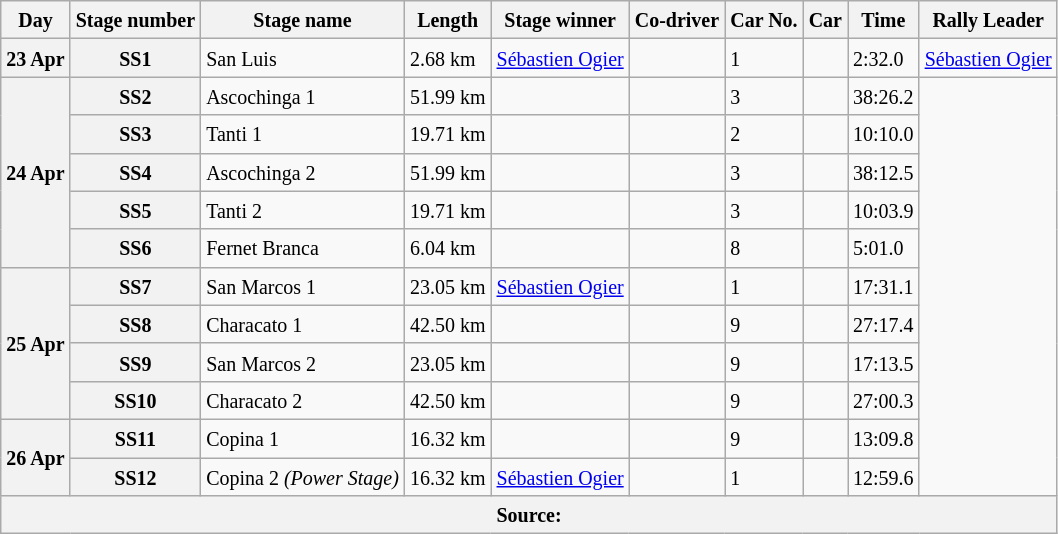<table class="wikitable">
<tr>
<th><small>Day</small></th>
<th><small>Stage number</small></th>
<th><small>Stage name</small></th>
<th><small>Length</small></th>
<th><small>Stage winner</small></th>
<th><small>Co-driver</small></th>
<th><small>Car No.</small></th>
<th><small>Car</small></th>
<th><small>Time</small></th>
<th><small>Rally Leader</small></th>
</tr>
<tr>
<th><small>23 Apr</small></th>
<th><small>SS1</small></th>
<td><small> San Luis</small></td>
<td><small>2.68 km</small></td>
<td><small> <a href='#'>Sébastien Ogier</a></small></td>
<td><small></small></td>
<td><small>1</small></td>
<td><small></small></td>
<td><small>2:32.0</small></td>
<td><small> <a href='#'>Sébastien Ogier</a></small></td>
</tr>
<tr>
<th rowspan="5"><small>24 Apr</small></th>
<th><small>SS2</small></th>
<td><small> Ascochinga 1</small></td>
<td><small>51.99 km</small></td>
<td><small></small></td>
<td><small></small></td>
<td><small>3</small></td>
<td><small></small></td>
<td><small>38:26.2</small></td>
<td rowspan="11"><small></small></td>
</tr>
<tr>
<th><small>SS3</small></th>
<td><small> Tanti 1</small></td>
<td><small>19.71 km</small></td>
<td><small></small></td>
<td><small></small></td>
<td><small>2</small></td>
<td><small></small></td>
<td><small>10:10.0</small></td>
</tr>
<tr>
<th><small>SS4</small></th>
<td><small> Ascochinga 2</small></td>
<td><small>51.99 km</small></td>
<td><small></small></td>
<td><small></small></td>
<td><small>3</small></td>
<td><small></small></td>
<td><small>38:12.5</small></td>
</tr>
<tr>
<th><small>SS5</small></th>
<td><small> Tanti 2</small></td>
<td><small>19.71 km</small></td>
<td><small></small></td>
<td><small></small></td>
<td><small>3</small></td>
<td><small></small></td>
<td><small>10:03.9</small></td>
</tr>
<tr>
<th><small>SS6</small></th>
<td><small> Fernet Branca</small></td>
<td><small>6.04 km</small></td>
<td><small></small></td>
<td><small></small></td>
<td><small>8</small></td>
<td><small></small></td>
<td><small>5:01.0</small></td>
</tr>
<tr>
<th rowspan="4"><small>25 Apr</small></th>
<th><small>SS7</small></th>
<td><small> San Marcos 1</small></td>
<td><small>23.05 km</small></td>
<td><small> <a href='#'>Sébastien Ogier</a></small></td>
<td><small></small></td>
<td><small>1</small></td>
<td><small></small></td>
<td><small>17:31.1</small></td>
</tr>
<tr>
<th><small>SS8</small></th>
<td><small> Characato 1</small></td>
<td><small>42.50 km</small></td>
<td><small></small></td>
<td><small></small></td>
<td><small>9</small></td>
<td><small></small></td>
<td><small>27:17.4</small></td>
</tr>
<tr>
<th><small>SS9</small></th>
<td><small> San Marcos 2</small></td>
<td><small>23.05 km</small></td>
<td><small></small></td>
<td><small></small></td>
<td><small>9</small></td>
<td><small></small></td>
<td><small>17:13.5</small></td>
</tr>
<tr>
<th><small>SS10</small></th>
<td><small> Characato 2</small></td>
<td><small>42.50 km</small></td>
<td><small></small></td>
<td><small></small></td>
<td><small>9</small></td>
<td><small></small></td>
<td><small>27:00.3</small></td>
</tr>
<tr>
<th rowspan="2"><small>26 Apr</small></th>
<th><small>SS11</small></th>
<td><small> Copina 1</small></td>
<td><small>16.32 km</small></td>
<td><small></small></td>
<td><small></small></td>
<td><small>9</small></td>
<td><small></small></td>
<td><small>13:09.8</small></td>
</tr>
<tr>
<th><small>SS12</small></th>
<td><small> Copina 2 <em>(Power Stage)</em></small></td>
<td><small>16.32 km</small></td>
<td><small> <a href='#'>Sébastien Ogier</a></small></td>
<td><small></small></td>
<td><small>1</small></td>
<td><small></small></td>
<td><small>12:59.6</small></td>
</tr>
<tr>
<th colspan="10"><small>Source: </small></th>
</tr>
</table>
